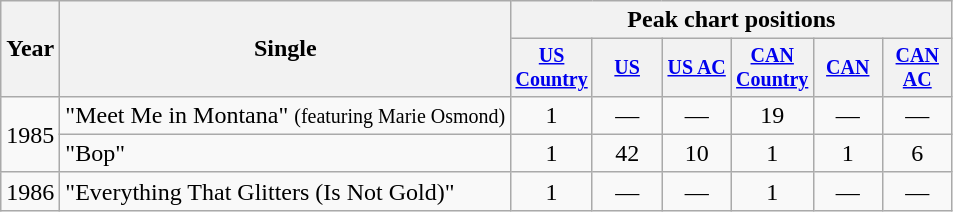<table class="wikitable" style="text-align:center;">
<tr>
<th rowspan="2">Year</th>
<th rowspan="2">Single</th>
<th colspan="6">Peak chart positions</th>
</tr>
<tr style="font-size:smaller;">
<th width="40"><a href='#'>US Country</a></th>
<th width="40"><a href='#'>US</a></th>
<th width="40"><a href='#'>US AC</a></th>
<th width="40"><a href='#'>CAN Country</a></th>
<th width="40"><a href='#'>CAN</a></th>
<th width="40"><a href='#'>CAN AC</a></th>
</tr>
<tr>
<td rowspan="2">1985</td>
<td align="left">"Meet Me in Montana" <small>(featuring Marie Osmond)</small></td>
<td>1</td>
<td>—</td>
<td>—</td>
<td>19</td>
<td>—</td>
<td>—</td>
</tr>
<tr>
<td align="left">"Bop"</td>
<td>1</td>
<td>42</td>
<td>10</td>
<td>1</td>
<td>1</td>
<td>6</td>
</tr>
<tr>
<td>1986</td>
<td align="left">"Everything That Glitters (Is Not Gold)"</td>
<td>1</td>
<td>—</td>
<td>—</td>
<td>1</td>
<td>—</td>
<td>—</td>
</tr>
</table>
